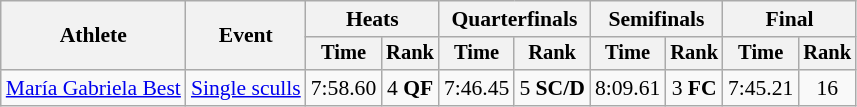<table class="wikitable" style="font-size:90%">
<tr>
<th rowspan="2">Athlete</th>
<th rowspan="2">Event</th>
<th colspan="2">Heats</th>
<th colspan="2">Quarterfinals</th>
<th colspan="2">Semifinals</th>
<th colspan="2">Final</th>
</tr>
<tr style="font-size:95%">
<th>Time</th>
<th>Rank</th>
<th>Time</th>
<th>Rank</th>
<th>Time</th>
<th>Rank</th>
<th>Time</th>
<th>Rank</th>
</tr>
<tr align=center>
<td align=left><a href='#'>María Gabriela Best</a></td>
<td align=left><a href='#'>Single sculls</a></td>
<td>7:58.60</td>
<td>4 <strong>QF</strong></td>
<td>7:46.45</td>
<td>5 <strong>SC/D</strong></td>
<td>8:09.61</td>
<td>3 <strong>FC</strong></td>
<td>7:45.21</td>
<td>16</td>
</tr>
</table>
